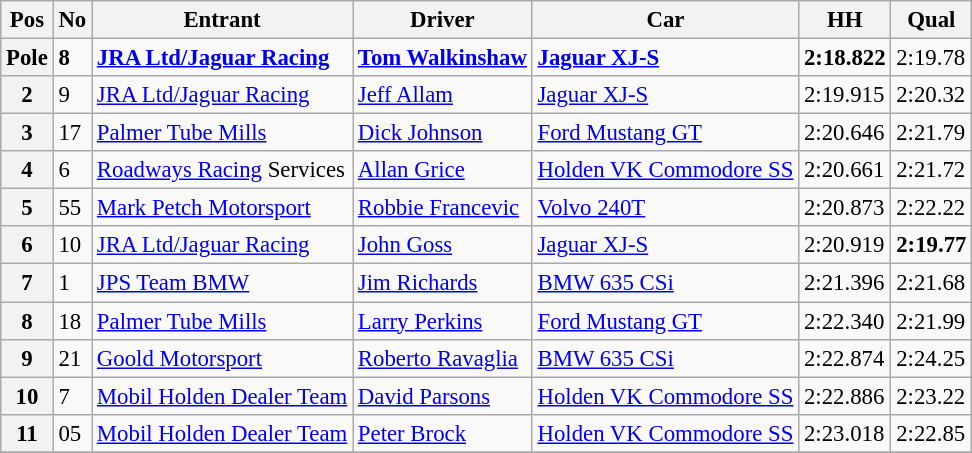<table class="wikitable sortable" style="font-size: 95%;">
<tr>
<th>Pos</th>
<th>No</th>
<th>Entrant</th>
<th>Driver</th>
<th>Car</th>
<th>HH</th>
<th>Qual</th>
</tr>
<tr>
<th>Pole</th>
<td><strong>8</strong></td>
<td><strong><a href='#'>JRA Ltd/Jaguar Racing</a></strong></td>
<td><strong> <a href='#'>Tom Walkinshaw</a></strong></td>
<td><strong><a href='#'>Jaguar XJ-S</a></strong></td>
<td><strong>2:18.822</strong></td>
<td>2:19.78</td>
</tr>
<tr>
<th>2</th>
<td>9</td>
<td><a href='#'>JRA Ltd/Jaguar Racing</a></td>
<td> <a href='#'>Jeff Allam</a></td>
<td><a href='#'>Jaguar XJ-S</a></td>
<td>2:19.915</td>
<td>2:20.32</td>
</tr>
<tr>
<th>3</th>
<td>17</td>
<td><a href='#'>Palmer Tube Mills</a></td>
<td> <a href='#'>Dick Johnson</a></td>
<td><a href='#'>Ford Mustang GT</a></td>
<td>2:20.646</td>
<td>2:21.79</td>
</tr>
<tr>
<th>4</th>
<td>6</td>
<td><a href='#'>Roadways Racing</a> Services</td>
<td> <a href='#'>Allan Grice</a></td>
<td><a href='#'>Holden VK Commodore SS</a></td>
<td>2:20.661</td>
<td>2:21.72</td>
</tr>
<tr>
<th>5</th>
<td>55</td>
<td><a href='#'>Mark Petch Motorsport</a></td>
<td> <a href='#'>Robbie Francevic</a></td>
<td><a href='#'>Volvo 240T</a></td>
<td>2:20.873</td>
<td>2:22.22</td>
</tr>
<tr>
<th>6</th>
<td>10</td>
<td><a href='#'>JRA Ltd/Jaguar Racing</a></td>
<td> <a href='#'>John Goss</a></td>
<td><a href='#'>Jaguar XJ-S</a></td>
<td>2:20.919</td>
<td><strong>2:19.77</strong></td>
</tr>
<tr>
<th>7</th>
<td>1</td>
<td><a href='#'>JPS Team BMW</a></td>
<td> <a href='#'>Jim Richards</a></td>
<td><a href='#'>BMW 635 CSi</a></td>
<td>2:21.396</td>
<td>2:21.68</td>
</tr>
<tr>
<th>8</th>
<td>18</td>
<td><a href='#'>Palmer Tube Mills</a></td>
<td> <a href='#'>Larry Perkins</a></td>
<td><a href='#'>Ford Mustang GT</a></td>
<td>2:22.340</td>
<td>2:21.99</td>
</tr>
<tr>
<th>9</th>
<td>21</td>
<td><a href='#'>Goold Motorsport</a></td>
<td> <a href='#'>Roberto Ravaglia</a></td>
<td><a href='#'>BMW 635 CSi</a></td>
<td>2:22.874</td>
<td>2:24.25</td>
</tr>
<tr>
<th>10</th>
<td>7</td>
<td><a href='#'>Mobil Holden Dealer Team</a></td>
<td> <a href='#'>David Parsons</a></td>
<td><a href='#'>Holden VK Commodore SS</a></td>
<td>2:22.886</td>
<td>2:23.22</td>
</tr>
<tr>
<th>11</th>
<td>05</td>
<td><a href='#'>Mobil Holden Dealer Team</a></td>
<td> <a href='#'>Peter Brock</a></td>
<td><a href='#'>Holden VK Commodore SS</a></td>
<td>2:23.018</td>
<td>2:22.85</td>
</tr>
<tr>
</tr>
</table>
